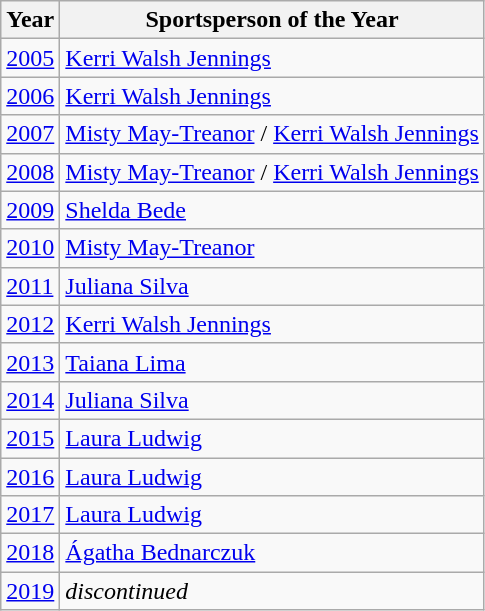<table class="wikitable sortable" style="display:inline-table;">
<tr>
<th>Year</th>
<th>Sportsperson of the Year</th>
</tr>
<tr>
<td><a href='#'>2005</a></td>
<td> <a href='#'>Kerri Walsh Jennings</a> </td>
</tr>
<tr>
<td><a href='#'>2006</a></td>
<td> <a href='#'>Kerri Walsh Jennings</a> </td>
</tr>
<tr>
<td><a href='#'>2007</a></td>
<td> <a href='#'>Misty May-Treanor</a>  /  <a href='#'>Kerri Walsh Jennings</a> </td>
</tr>
<tr>
<td><a href='#'>2008</a></td>
<td> <a href='#'>Misty May-Treanor</a>  /  <a href='#'>Kerri Walsh Jennings</a> </td>
</tr>
<tr>
<td><a href='#'>2009</a></td>
<td> <a href='#'>Shelda Bede</a></td>
</tr>
<tr>
<td><a href='#'>2010</a></td>
<td> <a href='#'>Misty May-Treanor</a> </td>
</tr>
<tr>
<td><a href='#'>2011</a></td>
<td> <a href='#'>Juliana Silva</a> </td>
</tr>
<tr>
<td><a href='#'>2012</a></td>
<td> <a href='#'>Kerri Walsh Jennings</a> </td>
</tr>
<tr>
<td><a href='#'>2013</a></td>
<td> <a href='#'>Taiana Lima</a></td>
</tr>
<tr>
<td><a href='#'>2014</a></td>
<td> <a href='#'>Juliana Silva</a> </td>
</tr>
<tr>
<td><a href='#'>2015</a></td>
<td> <a href='#'>Laura Ludwig</a> </td>
</tr>
<tr>
<td><a href='#'>2016</a></td>
<td> <a href='#'>Laura Ludwig</a> </td>
</tr>
<tr>
<td><a href='#'>2017</a></td>
<td> <a href='#'>Laura Ludwig</a> </td>
</tr>
<tr>
<td><a href='#'>2018</a></td>
<td> <a href='#'>Ágatha Bednarczuk</a></td>
</tr>
<tr>
<td><a href='#'>2019</a></td>
<td><em>discontinued</em></td>
</tr>
</table>
